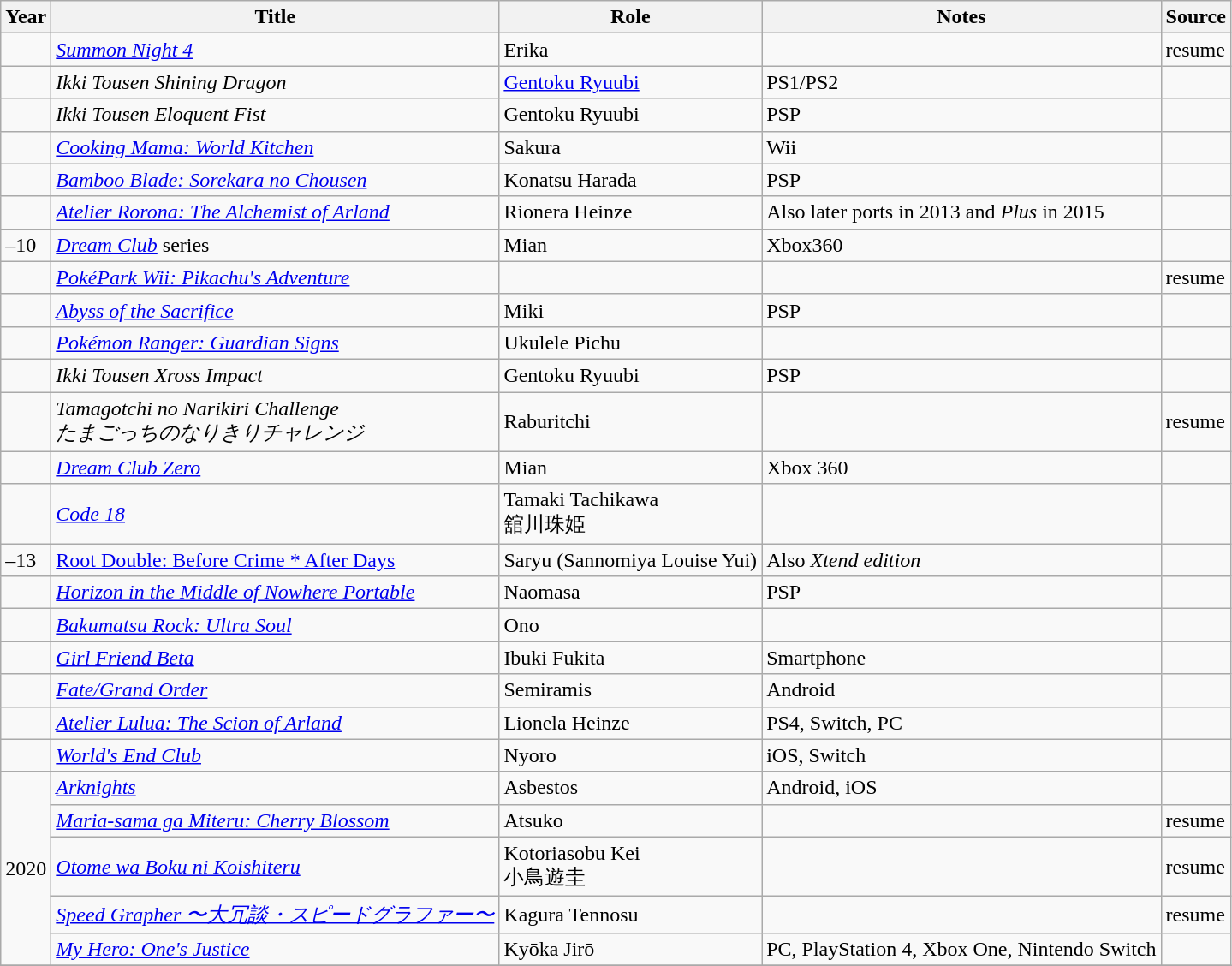<table class="wikitable sortable plainrowheaders">
<tr>
<th>Year</th>
<th>Title</th>
<th>Role</th>
<th class="unsortable">Notes</th>
<th class="unsortable">Source</th>
</tr>
<tr>
<td></td>
<td><em><a href='#'>Summon Night 4</a></em></td>
<td>Erika</td>
<td></td>
<td>resume</td>
</tr>
<tr>
<td></td>
<td><em>Ikki Tousen Shining Dragon </em></td>
<td><a href='#'>Gentoku Ryuubi</a></td>
<td>PS1/PS2</td>
<td></td>
</tr>
<tr>
<td></td>
<td><em>Ikki Tousen Eloquent Fist</em></td>
<td>Gentoku Ryuubi</td>
<td>PSP</td>
<td></td>
</tr>
<tr>
<td></td>
<td><em><a href='#'>Cooking Mama: World Kitchen</a></em></td>
<td>Sakura</td>
<td>Wii</td>
<td></td>
</tr>
<tr>
<td></td>
<td><em><a href='#'>Bamboo Blade: Sorekara no Chousen</a></em></td>
<td>Konatsu Harada</td>
<td>PSP</td>
<td></td>
</tr>
<tr>
<td></td>
<td><em><a href='#'>Atelier Rorona: The Alchemist of Arland</a></em></td>
<td>Rionera Heinze</td>
<td>Also later ports in 2013 and  <em>Plus</em> in 2015</td>
<td></td>
</tr>
<tr>
<td>–10</td>
<td><em><a href='#'>Dream Club</a></em> series</td>
<td>Mian</td>
<td>Xbox360</td>
<td></td>
</tr>
<tr>
<td></td>
<td><em><a href='#'>PokéPark Wii: Pikachu's Adventure</a></em></td>
<td></td>
<td></td>
<td>resume</td>
</tr>
<tr>
<td></td>
<td><em><a href='#'>Abyss of the Sacrifice</a></em></td>
<td>Miki</td>
<td>PSP</td>
<td></td>
</tr>
<tr>
<td></td>
<td><em><a href='#'>Pokémon Ranger: Guardian Signs</a></em></td>
<td>Ukulele Pichu</td>
<td></td>
<td></td>
</tr>
<tr>
<td></td>
<td><em>Ikki Tousen Xross Impact</em></td>
<td>Gentoku Ryuubi</td>
<td>PSP</td>
<td></td>
</tr>
<tr>
<td></td>
<td><em>Tamagotchi no Narikiri Challenge<br>たまごっちのなりきりチャレンジ </em></td>
<td>Raburitchi</td>
<td></td>
<td>resume</td>
</tr>
<tr>
<td></td>
<td><em><a href='#'>Dream Club Zero</a></em></td>
<td>Mian</td>
<td>Xbox 360</td>
<td></td>
</tr>
<tr>
<td></td>
<td><em><a href='#'>Code 18</a></em></td>
<td>Tamaki Tachikawa<br>舘川珠姫</td>
<td></td>
<td></td>
</tr>
<tr>
<td>–13</td>
<td><a href='#'>Root Double: Before Crime * After Days</a></td>
<td>Saryu (Sannomiya Louise Yui)</td>
<td>Also <em>Xtend edition</em></td>
<td></td>
</tr>
<tr>
<td></td>
<td><em><a href='#'>Horizon in the Middle of Nowhere Portable</a></em></td>
<td>Naomasa</td>
<td>PSP</td>
<td></td>
</tr>
<tr>
<td></td>
<td><em><a href='#'>Bakumatsu Rock: Ultra Soul</a></em></td>
<td>Ono</td>
<td></td>
<td></td>
</tr>
<tr>
<td></td>
<td><em><a href='#'>Girl Friend Beta</a></em></td>
<td>Ibuki Fukita</td>
<td>Smartphone</td>
<td></td>
</tr>
<tr>
<td></td>
<td><em><a href='#'>Fate/Grand Order</a></em></td>
<td>Semiramis</td>
<td>Android</td>
<td></td>
</tr>
<tr>
<td></td>
<td><em><a href='#'>Atelier Lulua: The Scion of Arland</a></em></td>
<td>Lionela Heinze</td>
<td>PS4, Switch, PC</td>
<td></td>
</tr>
<tr>
<td></td>
<td><em><a href='#'>World's End Club</a></em></td>
<td>Nyoro</td>
<td>iOS, Switch</td>
<td></td>
</tr>
<tr>
<td rowspan=5>2020</td>
<td><em><a href='#'>Arknights</a></em></td>
<td>Asbestos</td>
<td>Android, iOS</td>
<td></td>
</tr>
<tr>
<td><em><a href='#'>Maria-sama ga Miteru: Cherry Blossom</a> </em></td>
<td>Atsuko</td>
<td></td>
<td>resume</td>
</tr>
<tr>
<td><em><a href='#'>Otome wa Boku ni Koishiteru</a></em></td>
<td>Kotoriasobu Kei<br>小鳥遊圭</td>
<td></td>
<td>resume</td>
</tr>
<tr>
<td><em><a href='#'>Speed Grapher 〜大冗談・スピードグラファー〜</a> </em></td>
<td>Kagura Tennosu</td>
<td></td>
<td>resume</td>
</tr>
<tr>
<td><em><a href='#'>My Hero: One's Justice</a></em></td>
<td>Kyōka Jirō</td>
<td>PC, PlayStation 4, Xbox One, Nintendo Switch</td>
<td></td>
</tr>
<tr>
</tr>
</table>
